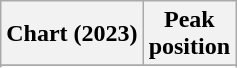<table class="wikitable plainrowheaders" style="text-align:center">
<tr>
<th scope="col">Chart (2023)</th>
<th scope="col">Peak<br>position</th>
</tr>
<tr>
</tr>
<tr>
</tr>
<tr>
</tr>
</table>
